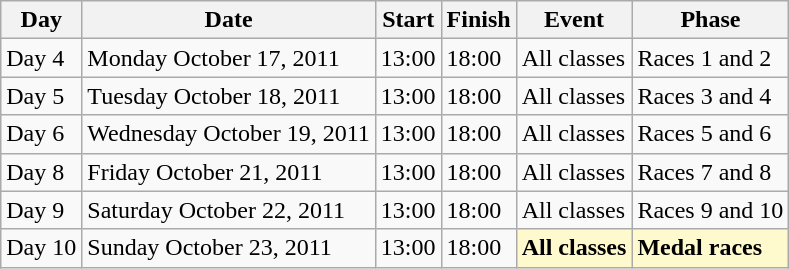<table class=wikitable>
<tr>
<th>Day</th>
<th>Date</th>
<th>Start</th>
<th>Finish</th>
<th>Event</th>
<th>Phase</th>
</tr>
<tr>
<td>Day 4</td>
<td>Monday October 17, 2011</td>
<td>13:00</td>
<td>18:00</td>
<td>All classes</td>
<td>Races 1 and 2</td>
</tr>
<tr>
<td>Day 5</td>
<td>Tuesday October 18, 2011</td>
<td>13:00</td>
<td>18:00</td>
<td>All classes</td>
<td>Races 3 and 4</td>
</tr>
<tr>
<td>Day 6</td>
<td>Wednesday October 19, 2011</td>
<td>13:00</td>
<td>18:00</td>
<td>All classes</td>
<td>Races 5 and 6</td>
</tr>
<tr>
<td>Day 8</td>
<td>Friday October 21, 2011</td>
<td>13:00</td>
<td>18:00</td>
<td>All classes</td>
<td>Races 7 and 8</td>
</tr>
<tr>
<td>Day 9</td>
<td>Saturday October 22, 2011</td>
<td>13:00</td>
<td>18:00</td>
<td>All classes</td>
<td>Races 9 and 10</td>
</tr>
<tr>
<td>Day 10</td>
<td>Sunday October 23, 2011</td>
<td>13:00</td>
<td>18:00</td>
<td style=background:lemonchiffon><strong>All classes</strong></td>
<td style=background:lemonchiffon><strong>Medal races</strong></td>
</tr>
</table>
